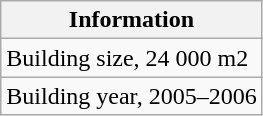<table class="wikitable">
<tr>
<th>Information</th>
</tr>
<tr>
<td>Building size, 24 000 m2</td>
</tr>
<tr>
<td>Building year, 2005–2006</td>
</tr>
</table>
